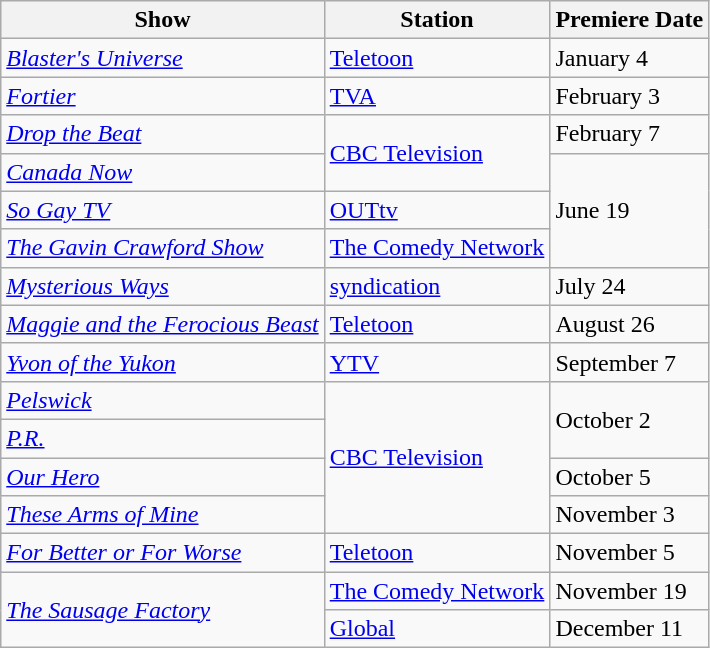<table class="wikitable">
<tr>
<th>Show</th>
<th>Station</th>
<th>Premiere Date</th>
</tr>
<tr>
<td><em><a href='#'>Blaster's Universe</a></em></td>
<td><a href='#'>Teletoon</a></td>
<td>January 4</td>
</tr>
<tr>
<td><em><a href='#'>Fortier</a></em></td>
<td><a href='#'>TVA</a></td>
<td>February 3</td>
</tr>
<tr>
<td><em><a href='#'>Drop the Beat</a></em></td>
<td rowspan="2"><a href='#'>CBC Television</a></td>
<td>February 7</td>
</tr>
<tr>
<td><em><a href='#'>Canada Now</a></em></td>
<td rowspan="3">June 19</td>
</tr>
<tr>
<td><em><a href='#'>So Gay TV</a></em></td>
<td><a href='#'>OUTtv</a></td>
</tr>
<tr>
<td><em><a href='#'>The Gavin Crawford Show</a></em></td>
<td><a href='#'>The Comedy Network</a></td>
</tr>
<tr>
<td><em><a href='#'>Mysterious Ways</a></em></td>
<td><a href='#'>syndication</a></td>
<td>July 24</td>
</tr>
<tr>
<td><em><a href='#'>Maggie and the Ferocious Beast</a></em></td>
<td><a href='#'>Teletoon</a></td>
<td>August 26</td>
</tr>
<tr>
<td><em><a href='#'>Yvon of the Yukon</a></em></td>
<td><a href='#'>YTV</a></td>
<td>September 7</td>
</tr>
<tr>
<td><em><a href='#'>Pelswick</a></em></td>
<td rowspan="4"><a href='#'>CBC Television</a></td>
<td rowspan="2">October 2</td>
</tr>
<tr>
<td><em><a href='#'>P.R.</a></em></td>
</tr>
<tr>
<td><em><a href='#'>Our Hero</a></em></td>
<td>October 5</td>
</tr>
<tr>
<td><em><a href='#'>These Arms of Mine</a></em></td>
<td>November 3</td>
</tr>
<tr>
<td><em><a href='#'>For Better or For Worse</a></em></td>
<td><a href='#'>Teletoon</a></td>
<td>November 5</td>
</tr>
<tr>
<td rowspan="2"><em><a href='#'>The Sausage Factory</a></em></td>
<td><a href='#'>The Comedy Network</a></td>
<td>November 19</td>
</tr>
<tr>
<td><a href='#'>Global</a></td>
<td>December 11</td>
</tr>
</table>
